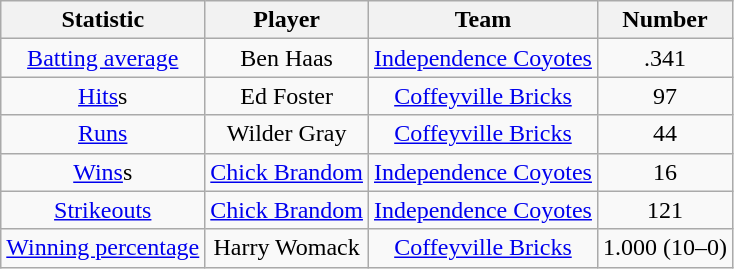<table class="wikitable">
<tr align=center>
<th>Statistic</th>
<th>Player</th>
<th>Team</th>
<th>Number</th>
</tr>
<tr align=center>
<td><a href='#'>Batting average</a></td>
<td>Ben Haas</td>
<td><a href='#'>Independence Coyotes</a></td>
<td>.341</td>
</tr>
<tr align=center>
<td><a href='#'>Hits</a>s</td>
<td>Ed Foster</td>
<td><a href='#'>Coffeyville Bricks</a></td>
<td>97</td>
</tr>
<tr align=center>
<td><a href='#'>Runs</a></td>
<td>Wilder Gray</td>
<td><a href='#'>Coffeyville Bricks</a></td>
<td>44</td>
</tr>
<tr align=center>
<td><a href='#'>Wins</a>s</td>
<td><a href='#'>Chick Brandom</a></td>
<td><a href='#'>Independence Coyotes</a></td>
<td>16</td>
</tr>
<tr align=center>
<td><a href='#'>Strikeouts</a></td>
<td><a href='#'>Chick Brandom</a></td>
<td><a href='#'>Independence Coyotes</a></td>
<td>121</td>
</tr>
<tr align=center>
<td><a href='#'>Winning percentage</a></td>
<td>Harry Womack</td>
<td><a href='#'>Coffeyville Bricks</a></td>
<td>1.000 (10–0)</td>
</tr>
</table>
